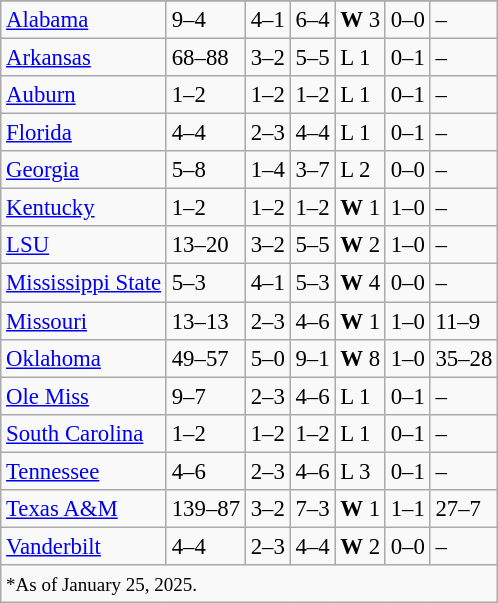<table class="wikitable" style="text-align:left; font-size:95%">
<tr>
</tr>
<tr>
<td><a href='#'>Alabama</a></td>
<td>9–4</td>
<td>4–1</td>
<td>6–4</td>
<td><strong>W</strong> 3</td>
<td>0–0</td>
<td>–</td>
</tr>
<tr>
<td><a href='#'>Arkansas</a></td>
<td>68–88</td>
<td>3–2</td>
<td>5–5</td>
<td>L 1</td>
<td>0–1</td>
<td>–</td>
</tr>
<tr>
<td><a href='#'>Auburn</a></td>
<td>1–2</td>
<td>1–2</td>
<td>1–2</td>
<td>L 1</td>
<td>0–1</td>
<td>–</td>
</tr>
<tr>
<td><a href='#'>Florida</a></td>
<td>4–4</td>
<td>2–3</td>
<td>4–4</td>
<td>L 1</td>
<td>0–1</td>
<td>–</td>
</tr>
<tr>
<td><a href='#'>Georgia</a></td>
<td>5–8</td>
<td>1–4</td>
<td>3–7</td>
<td>L 2</td>
<td>0–0</td>
<td>–</td>
</tr>
<tr>
<td><a href='#'>Kentucky</a></td>
<td>1–2</td>
<td>1–2</td>
<td>1–2</td>
<td><strong>W</strong> 1</td>
<td>1–0</td>
<td>–</td>
</tr>
<tr>
<td><a href='#'>LSU</a></td>
<td>13–20</td>
<td>3–2</td>
<td>5–5</td>
<td><strong>W</strong> 2</td>
<td>1–0</td>
<td>–</td>
</tr>
<tr>
<td><a href='#'>Mississippi State</a></td>
<td>5–3</td>
<td>4–1</td>
<td>5–3</td>
<td><strong>W</strong> 4</td>
<td>0–0</td>
<td>–</td>
</tr>
<tr>
<td><a href='#'>Missouri</a></td>
<td>13–13</td>
<td>2–3</td>
<td>4–6</td>
<td><strong>W</strong> 1</td>
<td>1–0</td>
<td>11–9</td>
</tr>
<tr>
<td><a href='#'>Oklahoma</a></td>
<td>49–57</td>
<td>5–0</td>
<td>9–1</td>
<td><strong>W</strong> 8</td>
<td>1–0</td>
<td>35–28</td>
</tr>
<tr>
<td><a href='#'>Ole Miss</a></td>
<td>9–7</td>
<td>2–3</td>
<td>4–6</td>
<td>L 1</td>
<td>0–1</td>
<td>–</td>
</tr>
<tr>
<td><a href='#'>South Carolina</a></td>
<td>1–2</td>
<td>1–2</td>
<td>1–2</td>
<td>L 1</td>
<td>0–1</td>
<td>–</td>
</tr>
<tr>
<td><a href='#'>Tennessee</a></td>
<td>4–6</td>
<td>2–3</td>
<td>4–6</td>
<td>L 3</td>
<td>0–1</td>
<td>–</td>
</tr>
<tr>
<td><a href='#'>Texas A&M</a></td>
<td>139–87</td>
<td>3–2</td>
<td>7–3</td>
<td><strong>W</strong> 1</td>
<td>1–1</td>
<td>27–7</td>
</tr>
<tr>
<td><a href='#'>Vanderbilt</a></td>
<td>4–4</td>
<td>2–3</td>
<td>4–4</td>
<td><strong>W</strong> 2</td>
<td>0–0</td>
<td>–</td>
</tr>
<tr>
<td colspan="9"><small>*As of January 25, 2025.</small></td>
</tr>
</table>
